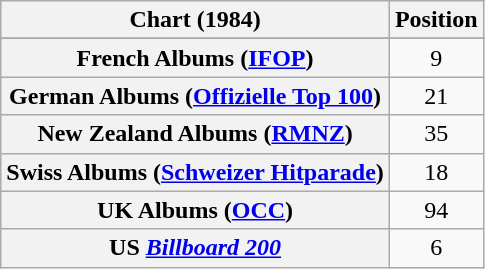<table class="wikitable plainrowheaders" style="text-align:center;">
<tr>
<th scope="col">Chart (1984)</th>
<th scope="col">Position</th>
</tr>
<tr>
</tr>
<tr>
<th scope="row">French Albums (<a href='#'>IFOP</a>)</th>
<td>9</td>
</tr>
<tr>
<th scope="row">German Albums (<a href='#'>Offizielle Top 100</a>)</th>
<td>21</td>
</tr>
<tr>
<th scope="row">New Zealand Albums (<a href='#'>RMNZ</a>)</th>
<td>35</td>
</tr>
<tr>
<th scope="row">Swiss Albums (<a href='#'>Schweizer Hitparade</a>)</th>
<td>18</td>
</tr>
<tr>
<th scope="row">UK Albums (<a href='#'>OCC</a>)</th>
<td>94</td>
</tr>
<tr>
<th scope="row">US <em><a href='#'>Billboard 200</a></em></th>
<td>6</td>
</tr>
</table>
